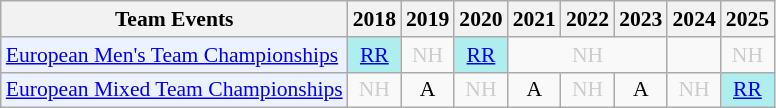<table style='font-size: 90%; text-align:center;' class='wikitable'>
<tr>
<th>Team Events</th>
<th>2018</th>
<th>2019</th>
<th>2020</th>
<th>2021</th>
<th>2022</th>
<th>2023</th>
<th>2024</th>
<th>2025</th>
</tr>
<tr>
<td bgcolor="#ECF2FF"; align="left"><a href='#'>European Men's Team Championships</a></td>
<td bgcolor=AFEEEE><a href='#'>RR</a></td>
<td 2019; style=color:#ccc>NH</td>
<td bgcolor=AFEEEE><a href='#'>RR</a></td>
<td colspan="3" style=color:#ccc>NH</td>
<td 2024;></td>
<td 2025; style=color:#ccc>NH</td>
</tr>
<tr>
<td bgcolor="#ECF2FF"; align="left"><a href='#'>European Mixed Team Championships</a></td>
<td 2018; style=color:#ccc>NH</td>
<td 2019;>A</td>
<td 2020; style=color:#ccc>NH</td>
<td 2021;>A</td>
<td 2022; style=color:#ccc>NH</td>
<td 2023;>A</td>
<td 2024; style=color:#ccc>NH</td>
<td bgcolor=AFEEEE><a href='#'>RR</a></td>
</tr>
</table>
